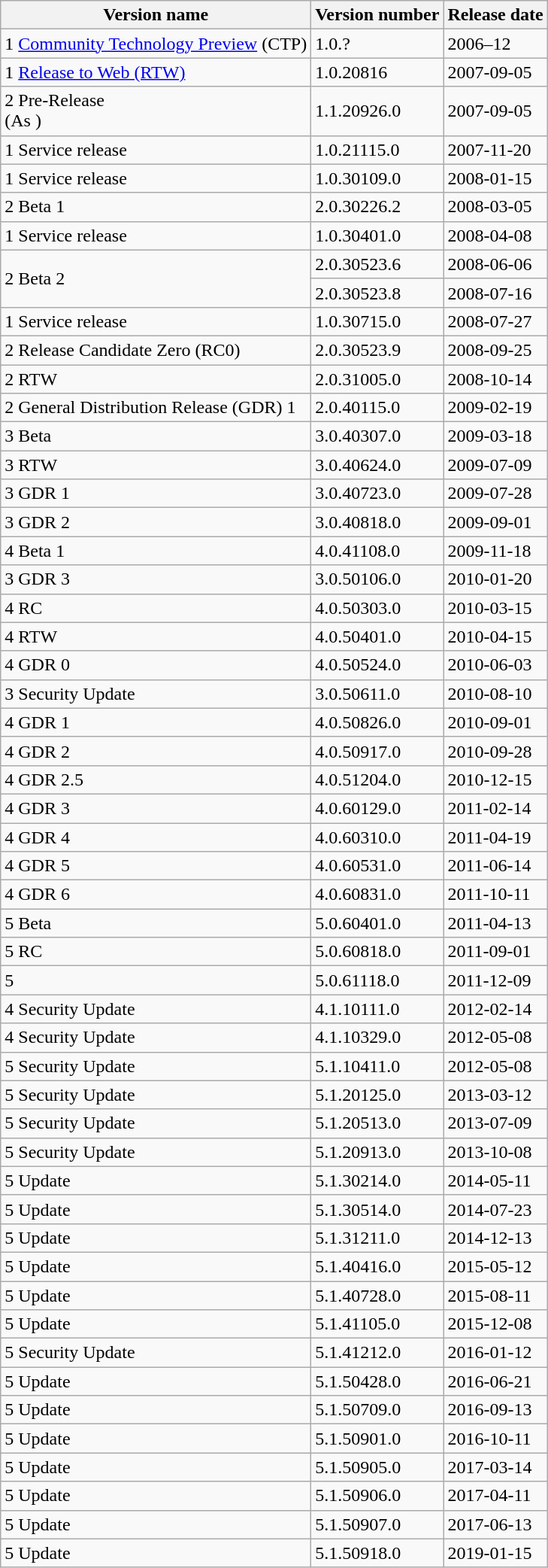<table class="wikitable" align = "center">
<tr>
<th>Version name</th>
<th>Version number</th>
<th>Release date</th>
</tr>
<tr>
<td>1 <a href='#'>Community Technology Preview</a> (CTP)</td>
<td>1.0.?</td>
<td>2006–12</td>
</tr>
<tr>
<td>1 <a href='#'>Release to Web (RTW)</a></td>
<td>1.0.20816</td>
<td>2007-09-05</td>
</tr>
<tr>
<td>2 Pre-Release<br>(As )</td>
<td>1.1.20926.0</td>
<td>2007-09-05</td>
</tr>
<tr>
<td>1 Service release</td>
<td>1.0.21115.0</td>
<td>2007-11-20</td>
</tr>
<tr>
<td>1 Service release</td>
<td>1.0.30109.0</td>
<td>2008-01-15</td>
</tr>
<tr>
<td>2 Beta 1</td>
<td>2.0.30226.2</td>
<td>2008-03-05</td>
</tr>
<tr>
<td>1 Service release</td>
<td>1.0.30401.0</td>
<td>2008-04-08</td>
</tr>
<tr>
<td rowspan="2">2 Beta 2</td>
<td>2.0.30523.6</td>
<td>2008-06-06</td>
</tr>
<tr>
<td>2.0.30523.8</td>
<td>2008-07-16</td>
</tr>
<tr>
<td>1 Service release</td>
<td>1.0.30715.0</td>
<td>2008-07-27</td>
</tr>
<tr>
<td>2 Release Candidate Zero (RC0)</td>
<td>2.0.30523.9</td>
<td>2008-09-25</td>
</tr>
<tr>
<td>2 RTW</td>
<td>2.0.31005.0</td>
<td>2008-10-14</td>
</tr>
<tr>
<td>2 General Distribution Release (GDR) 1</td>
<td>2.0.40115.0</td>
<td>2009-02-19</td>
</tr>
<tr>
<td>3 Beta</td>
<td>3.0.40307.0</td>
<td>2009-03-18</td>
</tr>
<tr>
<td>3 RTW</td>
<td>3.0.40624.0</td>
<td>2009-07-09</td>
</tr>
<tr>
<td>3 GDR 1</td>
<td>3.0.40723.0</td>
<td>2009-07-28</td>
</tr>
<tr>
<td>3 GDR 2</td>
<td>3.0.40818.0</td>
<td>2009-09-01</td>
</tr>
<tr>
<td>4 Beta 1</td>
<td>4.0.41108.0</td>
<td>2009-11-18</td>
</tr>
<tr>
<td>3 GDR 3</td>
<td>3.0.50106.0</td>
<td>2010-01-20</td>
</tr>
<tr>
<td>4 RC</td>
<td>4.0.50303.0</td>
<td>2010-03-15</td>
</tr>
<tr>
<td>4 RTW</td>
<td>4.0.50401.0</td>
<td>2010-04-15</td>
</tr>
<tr>
<td>4 GDR 0</td>
<td>4.0.50524.0</td>
<td>2010-06-03</td>
</tr>
<tr>
<td>3 Security Update</td>
<td>3.0.50611.0</td>
<td>2010-08-10</td>
</tr>
<tr>
<td>4 GDR 1</td>
<td>4.0.50826.0</td>
<td>2010-09-01</td>
</tr>
<tr>
<td>4 GDR 2</td>
<td>4.0.50917.0</td>
<td>2010-09-28</td>
</tr>
<tr>
<td>4 GDR 2.5</td>
<td>4.0.51204.0</td>
<td>2010-12-15</td>
</tr>
<tr>
<td>4 GDR 3</td>
<td>4.0.60129.0</td>
<td>2011-02-14</td>
</tr>
<tr>
<td>4 GDR 4</td>
<td>4.0.60310.0</td>
<td>2011-04-19</td>
</tr>
<tr>
<td>4 GDR 5</td>
<td>4.0.60531.0</td>
<td>2011-06-14</td>
</tr>
<tr>
<td>4 GDR 6</td>
<td>4.0.60831.0</td>
<td>2011-10-11</td>
</tr>
<tr>
<td>5 Beta</td>
<td>5.0.60401.0</td>
<td>2011-04-13</td>
</tr>
<tr>
<td>5 RC</td>
<td>5.0.60818.0</td>
<td>2011-09-01</td>
</tr>
<tr>
<td>5</td>
<td>5.0.61118.0</td>
<td>2011-12-09</td>
</tr>
<tr>
<td>4 Security Update</td>
<td>4.1.10111.0</td>
<td>2012-02-14</td>
</tr>
<tr>
<td>4 Security Update</td>
<td>4.1.10329.0</td>
<td>2012-05-08</td>
</tr>
<tr>
<td>5 Security Update</td>
<td>5.1.10411.0</td>
<td>2012-05-08</td>
</tr>
<tr>
<td>5 Security Update</td>
<td>5.1.20125.0</td>
<td>2013-03-12</td>
</tr>
<tr>
<td>5 Security Update</td>
<td>5.1.20513.0</td>
<td>2013-07-09</td>
</tr>
<tr>
<td>5 Security Update</td>
<td>5.1.20913.0</td>
<td>2013-10-08</td>
</tr>
<tr>
<td>5 Update</td>
<td>5.1.30214.0</td>
<td>2014-05-11</td>
</tr>
<tr>
<td>5 Update</td>
<td>5.1.30514.0</td>
<td>2014-07-23</td>
</tr>
<tr>
<td>5 Update</td>
<td>5.1.31211.0</td>
<td>2014-12-13</td>
</tr>
<tr>
<td>5 Update</td>
<td>5.1.40416.0</td>
<td>2015-05-12</td>
</tr>
<tr>
<td>5 Update</td>
<td>5.1.40728.0</td>
<td>2015-08-11</td>
</tr>
<tr>
<td>5 Update</td>
<td>5.1.41105.0</td>
<td>2015-12-08</td>
</tr>
<tr>
<td>5 Security Update</td>
<td>5.1.41212.0</td>
<td>2016-01-12</td>
</tr>
<tr>
<td>5 Update</td>
<td>5.1.50428.0</td>
<td>2016-06-21</td>
</tr>
<tr>
<td>5 Update</td>
<td>5.1.50709.0</td>
<td>2016-09-13</td>
</tr>
<tr>
<td>5 Update</td>
<td>5.1.50901.0</td>
<td>2016-10-11</td>
</tr>
<tr>
<td>5 Update</td>
<td>5.1.50905.0</td>
<td>2017-03-14</td>
</tr>
<tr>
<td>5 Update</td>
<td>5.1.50906.0</td>
<td>2017-04-11</td>
</tr>
<tr>
<td>5 Update</td>
<td>5.1.50907.0</td>
<td>2017-06-13</td>
</tr>
<tr>
<td>5 Update</td>
<td>5.1.50918.0</td>
<td>2019-01-15</td>
</tr>
</table>
